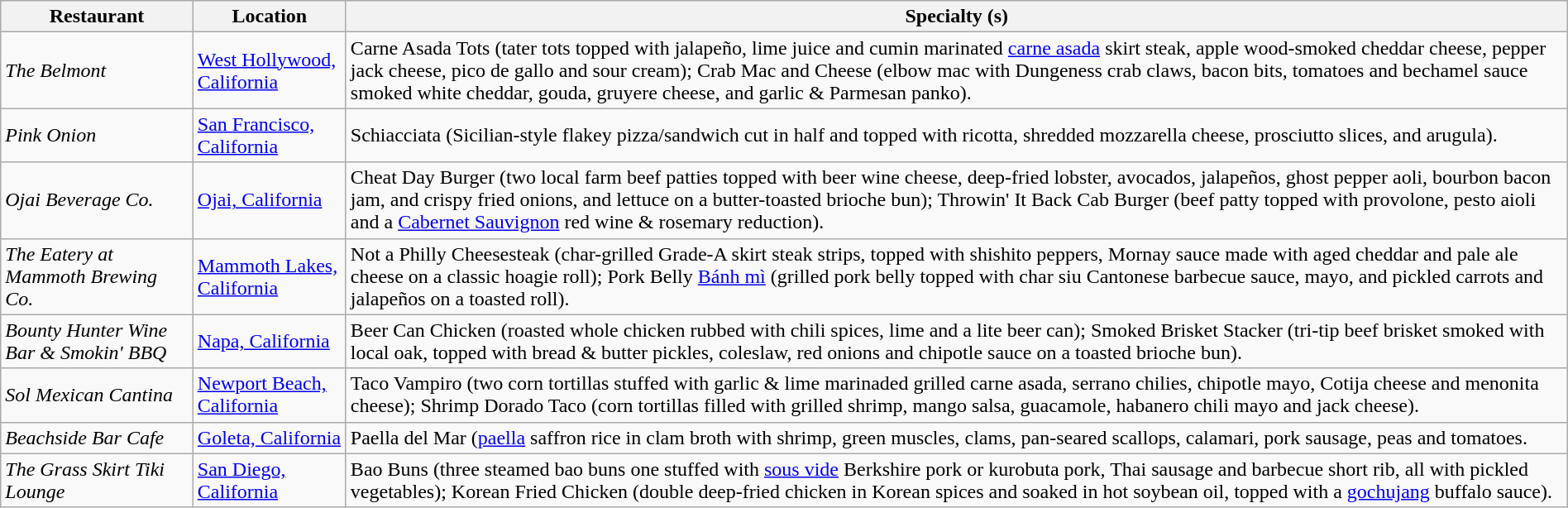<table class="wikitable" style="width:100%;">
<tr>
<th>Restaurant</th>
<th>Location</th>
<th>Specialty (s)</th>
</tr>
<tr>
<td><em>The Belmont</em></td>
<td><a href='#'>West Hollywood, California</a></td>
<td>Carne Asada Tots (tater tots topped with jalapeño, lime juice and cumin marinated <a href='#'>carne asada</a> skirt steak, apple wood-smoked cheddar cheese, pepper jack cheese, pico de gallo and sour cream); Crab Mac and Cheese (elbow mac with Dungeness crab claws, bacon bits, tomatoes and bechamel sauce smoked white cheddar, gouda, gruyere cheese, and garlic & Parmesan panko).</td>
</tr>
<tr>
<td><em>Pink Onion</em></td>
<td><a href='#'>San Francisco, California</a></td>
<td>Schiacciata (Sicilian-style flakey pizza/sandwich cut in half and topped with ricotta, shredded mozzarella cheese, prosciutto slices, and arugula).</td>
</tr>
<tr>
<td><em>Ojai Beverage Co.</em></td>
<td><a href='#'>Ojai, California</a></td>
<td>Cheat Day Burger (two local farm beef patties topped with beer wine cheese, deep-fried lobster, avocados, jalapeños, ghost pepper aoli, bourbon bacon jam, and crispy fried onions, and lettuce on a butter-toasted brioche bun); Throwin' It Back Cab Burger (beef patty topped with provolone, pesto aioli and a <a href='#'>Cabernet Sauvignon</a> red wine & rosemary reduction).</td>
</tr>
<tr>
<td><em>The Eatery at Mammoth Brewing Co.</em></td>
<td><a href='#'>Mammoth Lakes, California</a></td>
<td>Not a Philly Cheesesteak (char-grilled Grade-A skirt steak strips, topped with shishito peppers, Mornay sauce made with aged cheddar and pale ale cheese on a classic hoagie roll); Pork Belly <a href='#'>Bánh mì</a> (grilled pork belly topped with char siu Cantonese barbecue sauce, mayo, and pickled carrots and jalapeños on a toasted roll).</td>
</tr>
<tr>
<td><em>Bounty Hunter Wine Bar & Smokin' BBQ</em></td>
<td><a href='#'>Napa, California</a></td>
<td>Beer Can Chicken (roasted whole chicken rubbed with chili spices, lime and a lite beer can); Smoked Brisket Stacker (tri-tip beef brisket smoked with local oak, topped with bread & butter pickles, coleslaw, red onions and chipotle sauce on a toasted brioche bun).</td>
</tr>
<tr>
<td><em>Sol Mexican Cantina</em></td>
<td><a href='#'>Newport Beach, California</a></td>
<td>Taco Vampiro (two corn tortillas stuffed with garlic & lime marinaded grilled carne asada, serrano chilies, chipotle mayo, Cotija cheese and menonita cheese); Shrimp Dorado Taco (corn tortillas filled with grilled shrimp, mango salsa, guacamole, habanero chili mayo and jack cheese).</td>
</tr>
<tr>
<td><em>Beachside Bar Cafe</em></td>
<td><a href='#'>Goleta, California</a></td>
<td>Paella del Mar (<a href='#'>paella</a> saffron rice in clam broth with shrimp, green muscles, clams, pan-seared scallops, calamari, pork sausage, peas and tomatoes.</td>
</tr>
<tr>
<td><em>The Grass Skirt Tiki Lounge</em></td>
<td><a href='#'>San Diego, California</a></td>
<td>Bao Buns (three steamed bao buns one stuffed with <a href='#'>sous vide</a> Berkshire pork or kurobuta pork, Thai sausage and barbecue short rib, all with pickled vegetables); Korean Fried Chicken (double deep-fried chicken in Korean spices and soaked in hot soybean oil, topped with a <a href='#'>gochujang</a> buffalo sauce).</td>
</tr>
</table>
